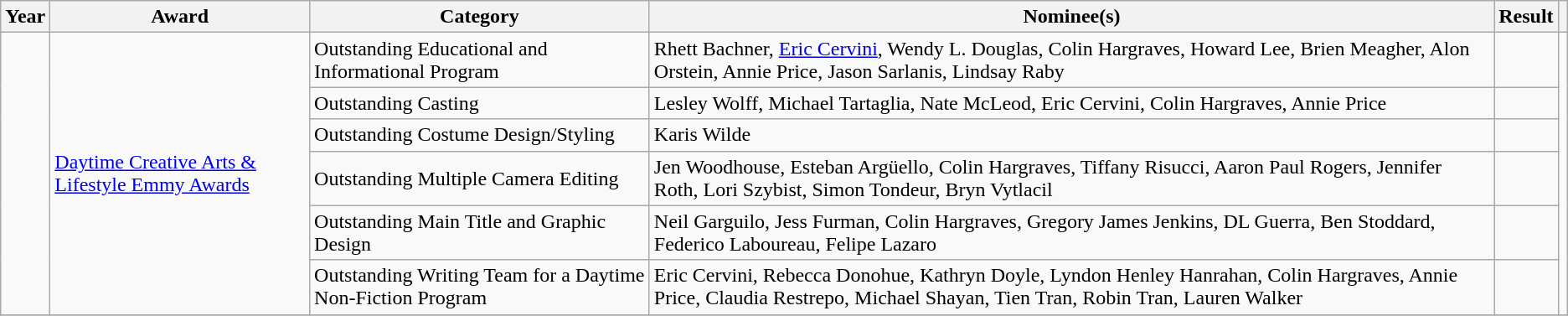<table class="wikitable plainrowheaders sortable">
<tr>
<th scope="col">Year</th>
<th scope="col">Award</th>
<th scope="col">Category</th>
<th scope="col">Nominee(s)</th>
<th scope="col">Result</th>
<th scope="col" class="unsortable"></th>
</tr>
<tr>
<td rowspan="6"></td>
<td rowspan="6"><a href='#'>Daytime Creative Arts & Lifestyle Emmy Awards</a></td>
<td>Outstanding Educational and Informational Program</td>
<td>Rhett Bachner, <a href='#'>Eric Cervini</a>, Wendy L. Douglas, Colin Hargraves, Howard Lee, Brien Meagher, Alon Orstein, Annie Price, Jason Sarlanis, Lindsay Raby</td>
<td></td>
<td rowspan="6" style="text-align:center"></td>
</tr>
<tr>
<td>Outstanding Casting</td>
<td>Lesley Wolff, Michael Tartaglia, Nate McLeod, Eric Cervini, Colin Hargraves, Annie Price</td>
<td></td>
</tr>
<tr>
<td>Outstanding Costume Design/Styling</td>
<td>Karis Wilde</td>
<td></td>
</tr>
<tr>
<td>Outstanding Multiple Camera Editing</td>
<td>Jen Woodhouse, Esteban Argüello, Colin Hargraves, Tiffany Risucci, Aaron Paul Rogers, Jennifer Roth, Lori Szybist, Simon Tondeur, Bryn Vytlacil</td>
<td></td>
</tr>
<tr>
<td>Outstanding Main Title and Graphic Design</td>
<td>Neil Garguilo, Jess Furman, Colin Hargraves, Gregory James Jenkins, DL Guerra, Ben Stoddard, Federico Laboureau, Felipe Lazaro</td>
<td></td>
</tr>
<tr>
<td>Outstanding Writing Team for a Daytime Non-Fiction Program</td>
<td>Eric Cervini, Rebecca Donohue, Kathryn Doyle, Lyndon Henley Hanrahan, Colin Hargraves, Annie Price, Claudia Restrepo, Michael Shayan, Tien Tran, Robin Tran, Lauren Walker</td>
<td></td>
</tr>
<tr>
</tr>
</table>
